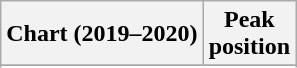<table class="wikitable sortable plainrowheaders" style="text-align:center">
<tr>
<th scope="col">Chart (2019–2020)</th>
<th scope="col">Peak<br>position</th>
</tr>
<tr>
</tr>
<tr>
</tr>
</table>
